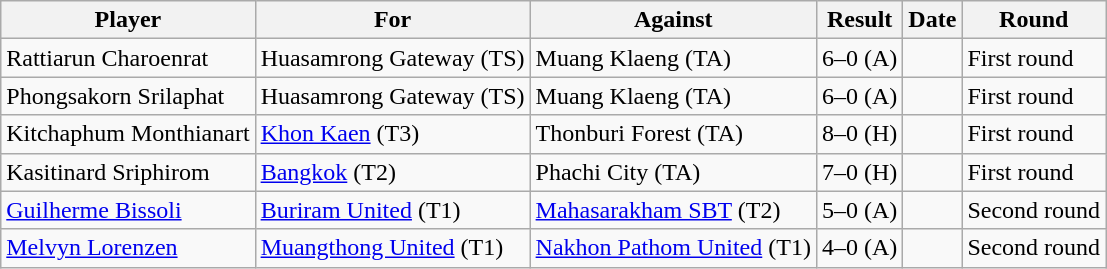<table class="wikitable sortable">
<tr>
<th>Player</th>
<th>For</th>
<th>Against</th>
<th align=center>Result</th>
<th>Date</th>
<th>Round</th>
</tr>
<tr>
<td> Rattiarun Charoenrat</td>
<td>Huasamrong Gateway (TS)</td>
<td>Muang Klaeng (TA)</td>
<td>6–0 (A)</td>
<td></td>
<td>First round</td>
</tr>
<tr>
<td> Phongsakorn Srilaphat</td>
<td>Huasamrong Gateway (TS)</td>
<td>Muang Klaeng (TA)</td>
<td>6–0 (A)</td>
<td></td>
<td>First round</td>
</tr>
<tr>
<td> Kitchaphum Monthianart</td>
<td><a href='#'>Khon Kaen</a> (T3)</td>
<td>Thonburi Forest (TA)</td>
<td>8–0 (H)</td>
<td></td>
<td>First round</td>
</tr>
<tr>
<td> Kasitinard Sriphirom</td>
<td><a href='#'>Bangkok</a> (T2)</td>
<td>Phachi City (TA)</td>
<td>7–0 (H)</td>
<td></td>
<td>First round</td>
</tr>
<tr>
<td> <a href='#'>Guilherme Bissoli</a></td>
<td><a href='#'>Buriram United</a> (T1)</td>
<td><a href='#'>Mahasarakham SBT</a> (T2)</td>
<td>5–0 (A)</td>
<td></td>
<td>Second round</td>
</tr>
<tr>
<td> <a href='#'>Melvyn Lorenzen</a></td>
<td><a href='#'>Muangthong United</a> (T1)</td>
<td><a href='#'>Nakhon Pathom United</a> (T1)</td>
<td>4–0 (A)</td>
<td></td>
<td>Second round</td>
</tr>
</table>
